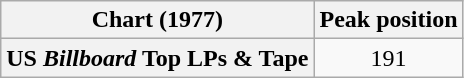<table class="wikitable plainrowheaders" style="text-align:center">
<tr>
<th scope="col">Chart (1977)</th>
<th scope="col">Peak position</th>
</tr>
<tr>
<th scope="row">US <em>Billboard</em> Top LPs & Tape</th>
<td>191</td>
</tr>
</table>
